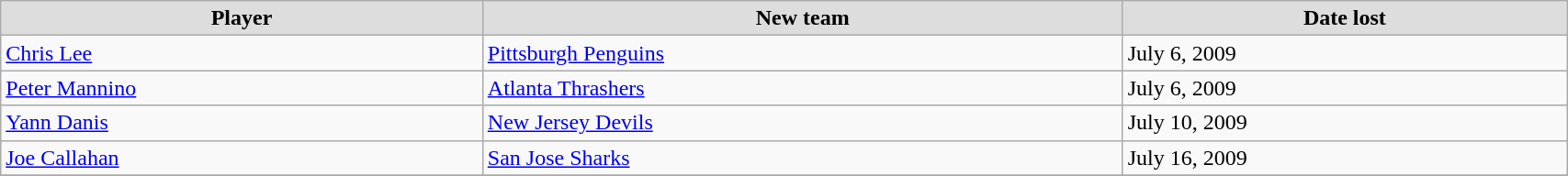<table class="wikitable" width=90%>
<tr align="center"  bgcolor="#dddddd">
<td><strong>Player</strong></td>
<td><strong>New team</strong></td>
<td><strong>Date lost</strong></td>
</tr>
<tr>
<td><a href='#'>Chris Lee</a></td>
<td><a href='#'>Pittsburgh Penguins</a></td>
<td>July 6, 2009</td>
</tr>
<tr>
<td><a href='#'>Peter Mannino</a></td>
<td><a href='#'>Atlanta Thrashers</a></td>
<td>July 6, 2009</td>
</tr>
<tr>
<td><a href='#'>Yann Danis</a></td>
<td><a href='#'>New Jersey Devils</a></td>
<td>July 10, 2009</td>
</tr>
<tr>
<td><a href='#'>Joe Callahan</a></td>
<td><a href='#'>San Jose Sharks</a></td>
<td>July 16, 2009</td>
</tr>
<tr>
</tr>
</table>
